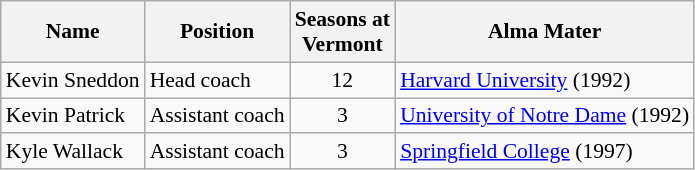<table class="wikitable" border="1" style="font-size:90%;">
<tr>
<th>Name</th>
<th>Position</th>
<th>Seasons at<br>Vermont</th>
<th>Alma Mater</th>
</tr>
<tr>
<td>Kevin Sneddon</td>
<td>Head coach</td>
<td align=center>12</td>
<td><a href='#'>Harvard University</a> (1992)</td>
</tr>
<tr>
<td>Kevin Patrick</td>
<td>Assistant coach</td>
<td align=center>3</td>
<td><a href='#'>University of Notre Dame</a> (1992)</td>
</tr>
<tr>
<td>Kyle Wallack</td>
<td>Assistant coach</td>
<td align=center>3</td>
<td><a href='#'>Springfield College</a> (1997)</td>
</tr>
</table>
